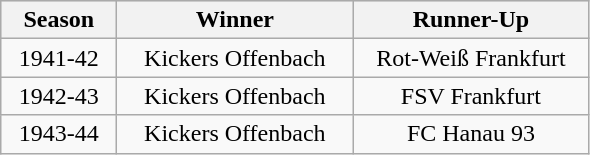<table class="wikitable">
<tr align="center" bgcolor="#dfdfdf">
<th width="70">Season</th>
<th width="150">Winner</th>
<th width="150">Runner-Up</th>
</tr>
<tr align="center">
<td>1941-42</td>
<td>Kickers Offenbach</td>
<td>Rot-Weiß Frankfurt</td>
</tr>
<tr align="center">
<td>1942-43</td>
<td>Kickers Offenbach</td>
<td>FSV Frankfurt</td>
</tr>
<tr align="center">
<td>1943-44</td>
<td>Kickers Offenbach</td>
<td>FC Hanau 93</td>
</tr>
</table>
